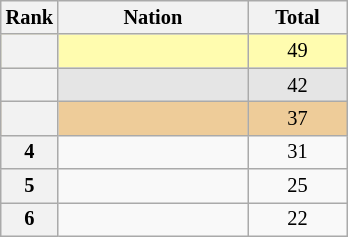<table class="wikitable sortable" style="text-align:center; font-size:85%">
<tr>
<th scope="col" style="width:25px;">Rank</th>
<th ! scope="col" style="width:120px;">Nation</th>
<th ! scope="col" style="width:60px;">Total</th>
</tr>
<tr bgcolor=fffcaf>
<th scope=row></th>
<td align=left></td>
<td>49</td>
</tr>
<tr bgcolor=e5e5e5>
<th scope=row></th>
<td align=left></td>
<td>42</td>
</tr>
<tr bgcolor=eecc99>
<th scope=row></th>
<td align=left></td>
<td>37</td>
</tr>
<tr>
<th scope=row>4</th>
<td align=left></td>
<td>31</td>
</tr>
<tr>
<th scope=row>5</th>
<td align=left></td>
<td>25</td>
</tr>
<tr>
<th scope=row>6</th>
<td align=left></td>
<td>22</td>
</tr>
</table>
